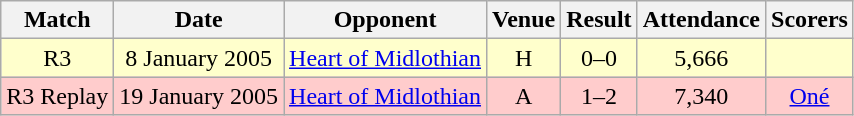<table class="wikitable" style="font-size:100%; text-align:center">
<tr>
<th>Match</th>
<th>Date</th>
<th>Opponent</th>
<th>Venue</th>
<th>Result</th>
<th>Attendance</th>
<th>Scorers</th>
</tr>
<tr style="background: #FFFFCC;">
<td>R3</td>
<td>8 January 2005</td>
<td><a href='#'>Heart of Midlothian</a></td>
<td>H</td>
<td>0–0</td>
<td>5,666</td>
<td></td>
</tr>
<tr style="background: #FFCCCC;">
<td>R3 Replay</td>
<td>19 January 2005</td>
<td><a href='#'>Heart of Midlothian</a></td>
<td>A</td>
<td>1–2</td>
<td>7,340</td>
<td><a href='#'>Oné</a></td>
</tr>
</table>
